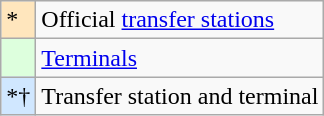<table class="wikitable" style="font-size:100%;">
<tr>
<td style="background-color:#FFE6BD">*</td>
<td>Official <a href='#'>transfer stations</a></td>
</tr>
<tr>
<td style="background-color:#ddffdd"></td>
<td><a href='#'>Terminals</a></td>
</tr>
<tr>
<td style="background-color:#d0e7ff">*†</td>
<td>Transfer station and terminal</td>
</tr>
</table>
